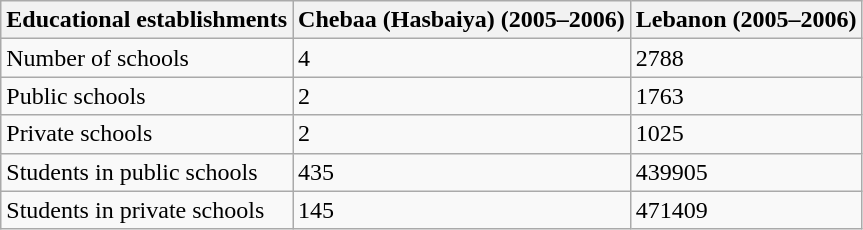<table class="wikitable">
<tr>
<th>Educational establishments</th>
<th>Chebaa (Hasbaiya) (2005–2006)</th>
<th>Lebanon (2005–2006)</th>
</tr>
<tr>
<td>Number of schools</td>
<td>4</td>
<td>2788</td>
</tr>
<tr>
<td>Public schools</td>
<td>2</td>
<td>1763</td>
</tr>
<tr>
<td>Private schools</td>
<td>2</td>
<td>1025</td>
</tr>
<tr>
<td>Students in public schools</td>
<td>435</td>
<td>439905</td>
</tr>
<tr>
<td>Students in private schools</td>
<td>145</td>
<td>471409</td>
</tr>
</table>
